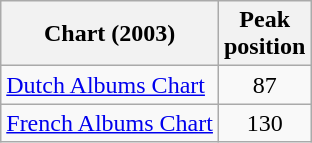<table class="wikitable sortable">
<tr>
<th>Chart (2003)</th>
<th>Peak<br>position</th>
</tr>
<tr>
<td><a href='#'>Dutch Albums Chart</a></td>
<td style="text-align:center;">87</td>
</tr>
<tr>
<td><a href='#'>French Albums Chart</a></td>
<td style="text-align:center;">130</td>
</tr>
</table>
